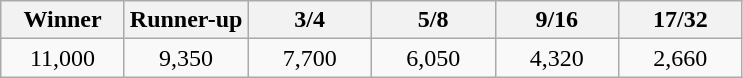<table class="wikitable" style="text-align:center">
<tr>
<th width="75">Winner</th>
<th width="75">Runner-up</th>
<th width="75">3/4</th>
<th width="75">5/8</th>
<th width="75">9/16</th>
<th width="75">17/32</th>
</tr>
<tr>
<td>11,000</td>
<td>9,350</td>
<td>7,700</td>
<td>6,050</td>
<td>4,320</td>
<td>2,660</td>
</tr>
</table>
